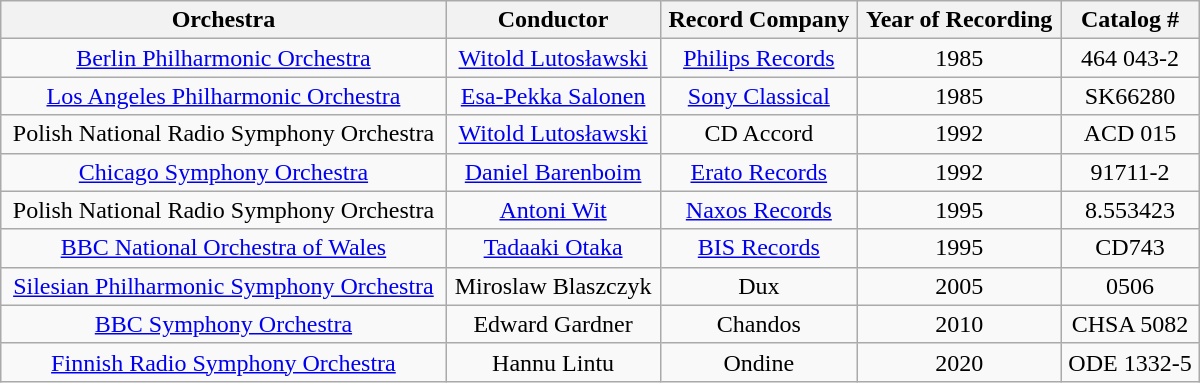<table class="wikitable" width="800px">
<tr>
<th align="center">Orchestra</th>
<th align="center">Conductor</th>
<th align="center">Record Company</th>
<th align="center">Year of Recording</th>
<th align="center">Catalog #</th>
</tr>
<tr>
<td align="center"><a href='#'>Berlin Philharmonic Orchestra</a></td>
<td align="center"><a href='#'>Witold Lutosławski</a></td>
<td align="center"><a href='#'>Philips Records</a></td>
<td align="center">1985</td>
<td align="center">464 043-2</td>
</tr>
<tr>
<td align="center"><a href='#'>Los Angeles Philharmonic Orchestra</a></td>
<td align="center"><a href='#'>Esa-Pekka Salonen</a></td>
<td align="center"><a href='#'>Sony Classical</a></td>
<td align="center">1985</td>
<td align="center">SK66280</td>
</tr>
<tr>
<td align="center">Polish National Radio Symphony Orchestra</td>
<td align="center"><a href='#'>Witold Lutosławski</a></td>
<td align="center">CD Accord</td>
<td align="center">1992</td>
<td align="center">ACD 015</td>
</tr>
<tr>
<td align="center"><a href='#'>Chicago Symphony Orchestra</a></td>
<td align="center"><a href='#'>Daniel Barenboim</a></td>
<td align="center"><a href='#'>Erato Records</a></td>
<td align="center">1992</td>
<td align="center">91711-2</td>
</tr>
<tr>
<td align="center">Polish National Radio Symphony Orchestra</td>
<td align="center"><a href='#'>Antoni Wit</a></td>
<td align="center"><a href='#'>Naxos Records</a></td>
<td align="center">1995</td>
<td align="center">8.553423</td>
</tr>
<tr>
<td align="center"><a href='#'>BBC National Orchestra of Wales</a></td>
<td align="center"><a href='#'>Tadaaki Otaka</a></td>
<td align="center"><a href='#'>BIS Records</a></td>
<td align="center">1995</td>
<td align="center">CD743</td>
</tr>
<tr>
<td align="center"><a href='#'>Silesian Philharmonic Symphony Orchestra</a></td>
<td align="center">Miroslaw Blaszczyk</td>
<td align="center">Dux</td>
<td align="center">2005</td>
<td align="center">0506</td>
</tr>
<tr>
<td align="center"><a href='#'>BBC Symphony Orchestra</a></td>
<td align="center">Edward Gardner</td>
<td align="center">Chandos</td>
<td align="center">2010</td>
<td align="center">CHSA 5082</td>
</tr>
<tr>
<td align="center"><a href='#'>Finnish Radio Symphony Orchestra</a></td>
<td align="center">Hannu Lintu</td>
<td align="center">Ondine</td>
<td align="center">2020</td>
<td align="center">ODE 1332-5</td>
</tr>
</table>
